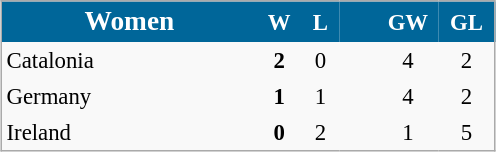<table align=center cellpadding="3" cellspacing="0" style="background: #f9f9f9; border: 1px #aaa solid; border-collapse: collapse; font-size: 95%;" width=330>
<tr bgcolor=#006699 style="color:white;">
<th width=34% style=font-size:120%><strong>Women</strong></th>
<th width=5%>W</th>
<th width=5%>L</th>
<th width=5%></th>
<th width=5%>GW</th>
<th width=5%>GL</th>
</tr>
<tr align=center>
<td align=left> Catalonia</td>
<td><strong>2</strong></td>
<td>0</td>
<td></td>
<td>4</td>
<td>2</td>
</tr>
<tr align=center>
<td align=left> Germany</td>
<td><strong>1</strong></td>
<td>1</td>
<td></td>
<td>4</td>
<td>2</td>
</tr>
<tr align=center>
<td align=left> Ireland</td>
<td><strong>0</strong></td>
<td>2</td>
<td></td>
<td>1</td>
<td>5</td>
</tr>
</table>
